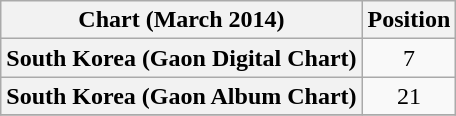<table class="wikitable plainrowheaders" style="text-align:center">
<tr>
<th>Chart (March 2014)</th>
<th>Position</th>
</tr>
<tr>
<th scope="row">South Korea (Gaon Digital Chart)</th>
<td align="center">7</td>
</tr>
<tr>
<th scope="row">South Korea (Gaon Album Chart)</th>
<td align="center">21</td>
</tr>
<tr>
</tr>
</table>
